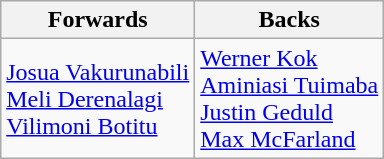<table class=wikitable style="text-align: left;">
<tr>
<th align=center>Forwards</th>
<th align=center>Backs</th>
</tr>
<tr>
<td> <a href='#'>Josua Vakurunabili</a> <br>  <a href='#'>Meli Derenalagi</a> <br>  <a href='#'>Vilimoni Botitu</a></td>
<td> <a href='#'>Werner Kok</a> <br>  <a href='#'>Aminiasi Tuimaba</a> <br>  <a href='#'>Justin Geduld</a> <br>  <a href='#'>Max McFarland</a></td>
</tr>
</table>
